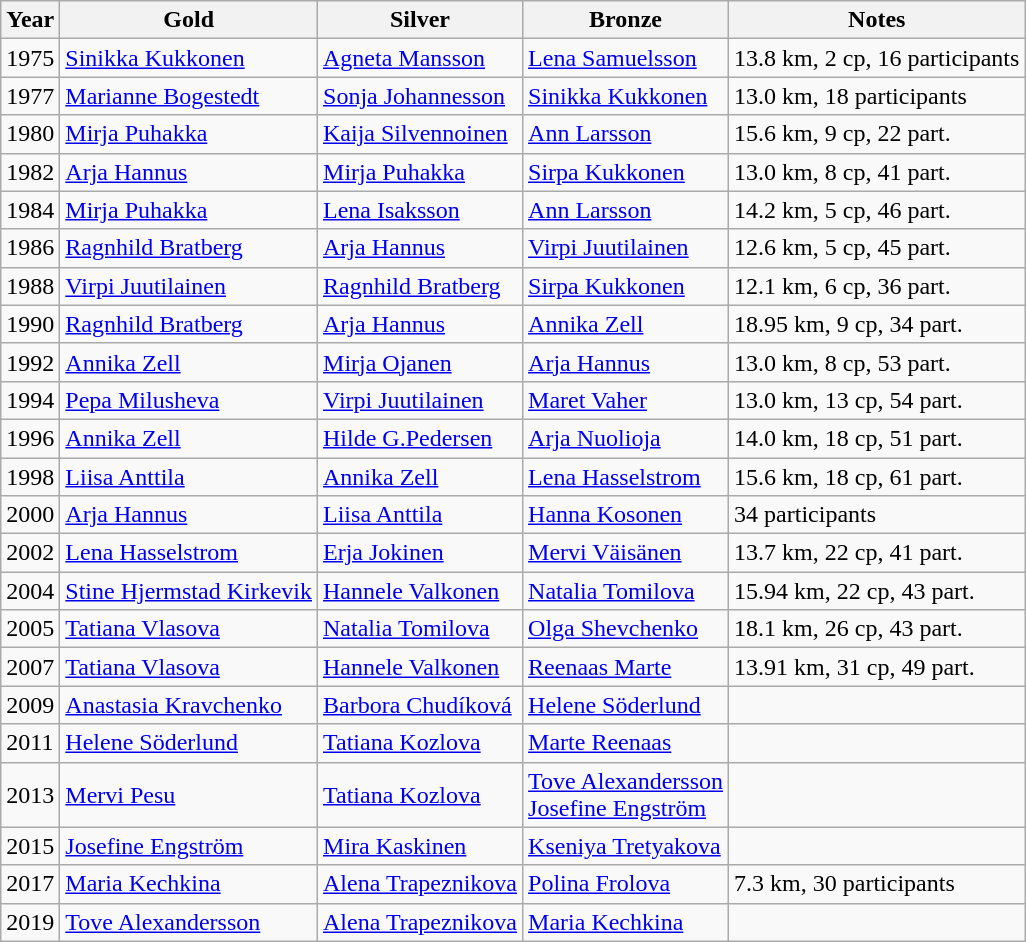<table class="wikitable">
<tr>
<th>Year</th>
<th>Gold</th>
<th>Silver</th>
<th>Bronze</th>
<th>Notes</th>
</tr>
<tr>
<td>1975</td>
<td> <a href='#'>Sinikka Kukkonen</a></td>
<td> <a href='#'>Agneta Mansson</a></td>
<td> <a href='#'>Lena Samuelsson</a></td>
<td>13.8 km, 2 cp,  16 participants</td>
</tr>
<tr>
<td>1977</td>
<td> <a href='#'>Marianne Bogestedt</a></td>
<td> <a href='#'>Sonja Johannesson</a></td>
<td> <a href='#'>Sinikka Kukkonen</a></td>
<td>13.0 km, 18 participants</td>
</tr>
<tr>
<td>1980</td>
<td> <a href='#'>Mirja Puhakka</a></td>
<td> <a href='#'>Kaija Silvennoinen</a></td>
<td> <a href='#'>Ann Larsson</a></td>
<td>15.6 km, 9 cp, 22 part.</td>
</tr>
<tr>
<td>1982</td>
<td> <a href='#'>Arja Hannus</a></td>
<td> <a href='#'>Mirja Puhakka</a></td>
<td> <a href='#'>Sirpa Kukkonen</a></td>
<td>13.0 km, 8 cp, 41 part.</td>
</tr>
<tr>
<td>1984</td>
<td> <a href='#'>Mirja Puhakka</a></td>
<td> <a href='#'>Lena Isaksson</a></td>
<td> <a href='#'>Ann Larsson</a></td>
<td>14.2 km, 5 cp, 46 part.</td>
</tr>
<tr>
<td>1986</td>
<td> <a href='#'>Ragnhild Bratberg</a></td>
<td> <a href='#'>Arja Hannus</a></td>
<td> <a href='#'>Virpi Juutilainen</a></td>
<td>12.6 km, 5 cp, 45 part.</td>
</tr>
<tr>
<td>1988</td>
<td> <a href='#'>Virpi Juutilainen</a></td>
<td> <a href='#'>Ragnhild Bratberg</a></td>
<td> <a href='#'>Sirpa Kukkonen</a></td>
<td>12.1 km, 6 cp, 36 part.</td>
</tr>
<tr>
<td>1990</td>
<td> <a href='#'>Ragnhild Bratberg</a></td>
<td> <a href='#'>Arja Hannus</a></td>
<td> <a href='#'>Annika Zell</a></td>
<td>18.95 km, 9 cp, 34 part.</td>
</tr>
<tr>
<td>1992</td>
<td> <a href='#'>Annika Zell</a></td>
<td> <a href='#'>Mirja Ojanen</a></td>
<td> <a href='#'>Arja Hannus</a></td>
<td>13.0 km, 8 cp, 53 part.</td>
</tr>
<tr>
<td>1994</td>
<td> <a href='#'>Pepa Milusheva</a></td>
<td> <a href='#'>Virpi Juutilainen</a></td>
<td> <a href='#'>Maret Vaher</a></td>
<td>13.0 km, 13 cp, 54 part.</td>
</tr>
<tr>
<td>1996</td>
<td> <a href='#'>Annika Zell</a></td>
<td> <a href='#'>Hilde G.Pedersen</a></td>
<td> <a href='#'>Arja Nuolioja</a></td>
<td>14.0 km, 18 cp, 51 part.</td>
</tr>
<tr>
<td>1998</td>
<td> <a href='#'>Liisa Anttila</a></td>
<td> <a href='#'>Annika Zell</a></td>
<td> <a href='#'>Lena Hasselstrom</a></td>
<td>15.6 km, 18 cp, 61 part.</td>
</tr>
<tr>
<td>2000</td>
<td> <a href='#'>Arja Hannus</a></td>
<td> <a href='#'>Liisa Anttila</a></td>
<td> <a href='#'>Hanna Kosonen</a></td>
<td>34 participants</td>
</tr>
<tr>
<td>2002</td>
<td> <a href='#'>Lena Hasselstrom</a></td>
<td> <a href='#'>Erja Jokinen</a></td>
<td> <a href='#'>Mervi Väisänen</a></td>
<td>13.7 km, 22 cp, 41 part.</td>
</tr>
<tr>
<td>2004</td>
<td> <a href='#'>Stine Hjermstad Kirkevik</a></td>
<td> <a href='#'>Hannele Valkonen</a></td>
<td> <a href='#'>Natalia Tomilova</a></td>
<td>15.94 km, 22 cp, 43 part.</td>
</tr>
<tr>
<td>2005</td>
<td> <a href='#'>Tatiana Vlasova</a></td>
<td> <a href='#'>Natalia Tomilova</a></td>
<td> <a href='#'>Olga Shevchenko</a></td>
<td>18.1 km, 26 cp, 43 part.</td>
</tr>
<tr>
<td>2007</td>
<td> <a href='#'>Tatiana Vlasova</a></td>
<td> <a href='#'>Hannele Valkonen</a></td>
<td> <a href='#'>Reenaas Marte</a></td>
<td>13.91 km, 31 cp, 49 part.</td>
</tr>
<tr>
<td>2009</td>
<td> <a href='#'>Anastasia Kravchenko</a></td>
<td> <a href='#'>Barbora Chudíková</a></td>
<td> <a href='#'>Helene Söderlund</a></td>
<td></td>
</tr>
<tr>
<td>2011</td>
<td> <a href='#'>Helene Söderlund</a></td>
<td> <a href='#'>Tatiana Kozlova</a></td>
<td> <a href='#'>Marte Reenaas</a></td>
<td></td>
</tr>
<tr>
<td>2013</td>
<td> <a href='#'>Mervi Pesu</a></td>
<td> <a href='#'>Tatiana Kozlova</a></td>
<td> <a href='#'>Tove Alexandersson</a><br>  <a href='#'>Josefine Engström</a></td>
<td></td>
</tr>
<tr>
<td>2015</td>
<td> <a href='#'>Josefine Engström</a></td>
<td> <a href='#'>Mira Kaskinen</a></td>
<td> <a href='#'>Kseniya Tretyakova</a></td>
<td></td>
</tr>
<tr>
<td>2017 </td>
<td> <a href='#'>Maria Kechkina</a></td>
<td> <a href='#'>Alena Trapeznikova</a></td>
<td> <a href='#'>Polina Frolova</a></td>
<td>7.3 km, 30 participants</td>
</tr>
<tr>
<td>2019</td>
<td> <a href='#'>Tove Alexandersson</a></td>
<td> <a href='#'>Alena Trapeznikova</a></td>
<td> <a href='#'>Maria Kechkina</a></td>
<td></td>
</tr>
</table>
